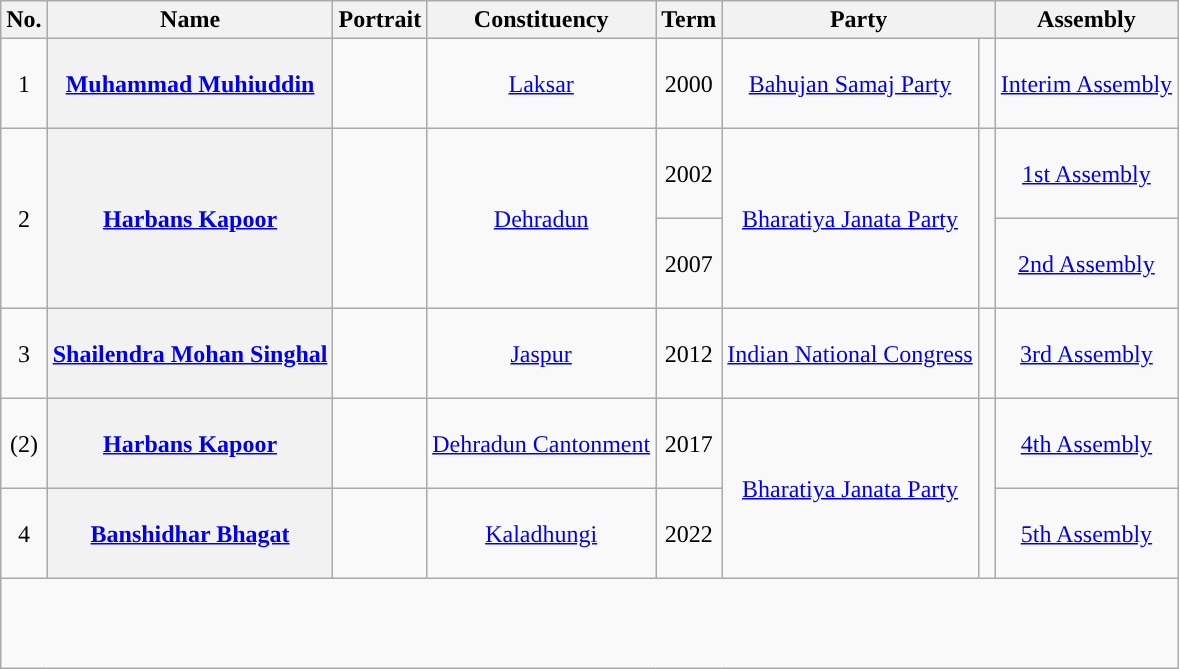<table class="wikitable sortable">
<tr>
<th scope=col>No.</th>
<th scope=col>Name</th>
<th scope=col>Portrait</th>
<th scope=col>Constituency</th>
<th scope=col>Term</th>
<th colspan="2" scope="col">Party</th>
<th scope=col>Assembly<br></th>
</tr>
<tr style="text-align:center; height:60px;">
<td>1</td>
<th><a href='#'>Muhammad Muhiuddin</a></th>
<td></td>
<td><a href='#'>Laksar</a></td>
<td>2000</td>
<td><a href='#'>Bahujan Samaj Party</a></td>
<td width="4px" style="background-color: "></td>
<td><a href='#'>Interim Assembly</a></td>
</tr>
<tr style="text-align:center; height:60px;">
<td rowspan="2">2</td>
<th rowspan="2"><a href='#'>Harbans Kapoor</a></th>
<td rowspan="2"></td>
<td rowspan="2"><a href='#'>Dehradun</a></td>
<td>2002</td>
<td rowspan="2"><a href='#'>Bharatiya Janata Party</a></td>
<td rowspan="2" ; width="4px" style="background-color: "></td>
<td><a href='#'>1st Assembly</a><br></td>
</tr>
<tr style="text-align:center; height:60px;">
<td>2007</td>
<td><a href='#'>2nd Assembly</a><br></td>
</tr>
<tr style="text-align:center; height:60px;">
<td>3</td>
<th><a href='#'>Shailendra Mohan Singhal</a></th>
<td></td>
<td><a href='#'>Jaspur</a></td>
<td>2012</td>
<td><a href='#'>Indian National Congress</a></td>
<td width="4px" style="background-color: "></td>
<td><a href='#'>3rd Assembly</a><br></td>
</tr>
<tr style="text-align:center; height:60px;">
<td>(2)</td>
<th><a href='#'>Harbans Kapoor</a></th>
<td></td>
<td><a href='#'>Dehradun Cantonment</a></td>
<td>2017</td>
<td rowspan="2"><a href='#'>Bharatiya Janata Party</a></td>
<td rowspan="2" ; width="4px" style="background-color: "></td>
<td><a href='#'>4th Assembly</a><br></td>
</tr>
<tr style="text-align:center; height:60px;">
<td>4</td>
<th><a href='#'>Banshidhar Bhagat</a></th>
<td></td>
<td><a href='#'>Kaladhungi</a></td>
<td>2022</td>
<td><a href='#'>5th Assembly</a><br></td>
</tr>
<tr style="text-align:center; height:60px;">
</tr>
</table>
